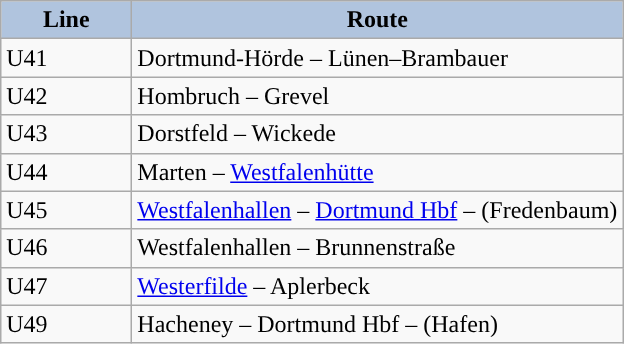<table class="wikitable">
<tr>
<th style="background: lightsteelblue;" width="80px">Line</th>
<th style="background: lightsteelblue;">Route</th>
</tr>
<tr>
<td style="background-color:#">U41</td>
<td>Dortmund-Hörde – Lünen–Brambauer</td>
</tr>
<tr>
<td style="background-color:#">U42</td>
<td>Hombruch – Grevel</td>
</tr>
<tr>
<td style="background-color:#">U43</td>
<td>Dorstfeld – Wickede</td>
</tr>
<tr>
<td style="background-color:#">U44</td>
<td>Marten – <a href='#'>Westfalenhütte</a></td>
</tr>
<tr>
<td style="background-color:#">U45</td>
<td><a href='#'>Westfalenhallen</a> – <a href='#'>Dortmund Hbf</a> – (Fredenbaum)</td>
</tr>
<tr>
<td style="background-color:#">U46</td>
<td>Westfalenhallen – Brunnenstraße</td>
</tr>
<tr>
<td style="background-color:#">U47</td>
<td><a href='#'>Westerfilde</a> – Aplerbeck</td>
</tr>
<tr>
<td style="background-color:#">U49</td>
<td>Hacheney – Dortmund Hbf – (Hafen)</td>
</tr>
</table>
